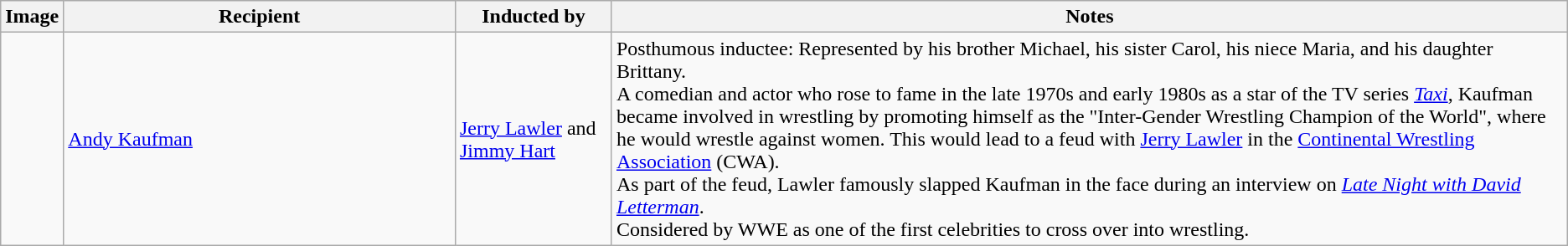<table class="wikitable">
<tr>
<th class="unsortable">Image</th>
<th style="width:25%;">Recipient<br></th>
<th style="width:10%;">Inducted by</th>
<th class="unsortable">Notes</th>
</tr>
<tr>
<td></td>
<td><a href='#'>Andy Kaufman</a><br></td>
<td><a href='#'>Jerry Lawler</a> and <a href='#'>Jimmy Hart</a></td>
<td>Posthumous inductee: Represented by his brother Michael, his sister Carol, his niece Maria, and his daughter Brittany.<br>A comedian and actor who rose to fame in the late 1970s and early 1980s as a star of the TV series <em><a href='#'>Taxi</a></em>, Kaufman became involved in wrestling by promoting himself as the "Inter-Gender Wrestling Champion of the World", where he would wrestle against women.  This would lead to a feud with <a href='#'>Jerry Lawler</a> in the <a href='#'>Continental Wrestling Association</a> (CWA).<br>As part of the feud, Lawler famously slapped Kaufman in the face during an interview on <em><a href='#'>Late Night with David Letterman</a></em>.<br>Considered by WWE as one of the first celebrities to cross over into wrestling.</td>
</tr>
</table>
